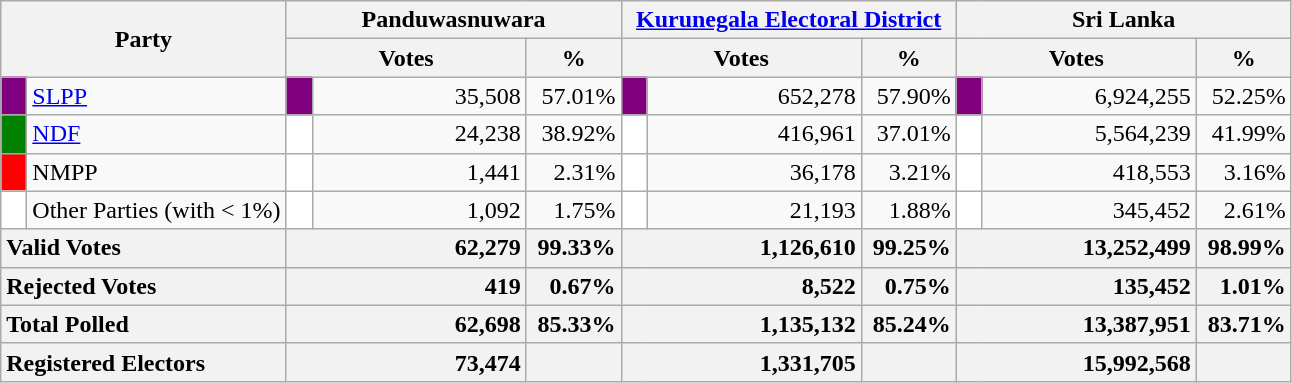<table class="wikitable">
<tr>
<th colspan="2" width="144px"rowspan="2">Party</th>
<th colspan="3" width="216px">Panduwasnuwara</th>
<th colspan="3" width="216px"><a href='#'>Kurunegala Electoral District</a></th>
<th colspan="3" width="216px">Sri Lanka</th>
</tr>
<tr>
<th colspan="2" width="144px">Votes</th>
<th>%</th>
<th colspan="2" width="144px">Votes</th>
<th>%</th>
<th colspan="2" width="144px">Votes</th>
<th>%</th>
</tr>
<tr>
<td style="background-color:purple;" width="10px"></td>
<td style="text-align:left;"><a href='#'>SLPP</a></td>
<td style="background-color:purple;" width="10px"></td>
<td style="text-align:right;">35,508</td>
<td style="text-align:right;">57.01%</td>
<td style="background-color:purple;" width="10px"></td>
<td style="text-align:right;">652,278</td>
<td style="text-align:right;">57.90%</td>
<td style="background-color:purple;" width="10px"></td>
<td style="text-align:right;">6,924,255</td>
<td style="text-align:right;">52.25%</td>
</tr>
<tr>
<td style="background-color:green;" width="10px"></td>
<td style="text-align:left;"><a href='#'>NDF</a></td>
<td style="background-color:white;" width="10px"></td>
<td style="text-align:right;">24,238</td>
<td style="text-align:right;">38.92%</td>
<td style="background-color:white;" width="10px"></td>
<td style="text-align:right;">416,961</td>
<td style="text-align:right;">37.01%</td>
<td style="background-color:white;" width="10px"></td>
<td style="text-align:right;">5,564,239</td>
<td style="text-align:right;">41.99%</td>
</tr>
<tr>
<td style="background-color:red;" width="10px"></td>
<td style="text-align:left;">NMPP</td>
<td style="background-color:white;" width="10px"></td>
<td style="text-align:right;">1,441</td>
<td style="text-align:right;">2.31%</td>
<td style="background-color:white;" width="10px"></td>
<td style="text-align:right;">36,178</td>
<td style="text-align:right;">3.21%</td>
<td style="background-color:white;" width="10px"></td>
<td style="text-align:right;">418,553</td>
<td style="text-align:right;">3.16%</td>
</tr>
<tr>
<td style="background-color:white;" width="10px"></td>
<td style="text-align:left;">Other Parties (with < 1%)</td>
<td style="background-color:white;" width="10px"></td>
<td style="text-align:right;">1,092</td>
<td style="text-align:right;">1.75%</td>
<td style="background-color:white;" width="10px"></td>
<td style="text-align:right;">21,193</td>
<td style="text-align:right;">1.88%</td>
<td style="background-color:white;" width="10px"></td>
<td style="text-align:right;">345,452</td>
<td style="text-align:right;">2.61%</td>
</tr>
<tr>
<th colspan="2" width="144px"style="text-align:left;">Valid Votes</th>
<th style="text-align:right;"colspan="2" width="144px">62,279</th>
<th style="text-align:right;">99.33%</th>
<th style="text-align:right;"colspan="2" width="144px">1,126,610</th>
<th style="text-align:right;">99.25%</th>
<th style="text-align:right;"colspan="2" width="144px">13,252,499</th>
<th style="text-align:right;">98.99%</th>
</tr>
<tr>
<th colspan="2" width="144px"style="text-align:left;">Rejected Votes</th>
<th style="text-align:right;"colspan="2" width="144px">419</th>
<th style="text-align:right;">0.67%</th>
<th style="text-align:right;"colspan="2" width="144px">8,522</th>
<th style="text-align:right;">0.75%</th>
<th style="text-align:right;"colspan="2" width="144px">135,452</th>
<th style="text-align:right;">1.01%</th>
</tr>
<tr>
<th colspan="2" width="144px"style="text-align:left;">Total Polled</th>
<th style="text-align:right;"colspan="2" width="144px">62,698</th>
<th style="text-align:right;">85.33%</th>
<th style="text-align:right;"colspan="2" width="144px">1,135,132</th>
<th style="text-align:right;">85.24%</th>
<th style="text-align:right;"colspan="2" width="144px">13,387,951</th>
<th style="text-align:right;">83.71%</th>
</tr>
<tr>
<th colspan="2" width="144px"style="text-align:left;">Registered Electors</th>
<th style="text-align:right;"colspan="2" width="144px">73,474</th>
<th></th>
<th style="text-align:right;"colspan="2" width="144px">1,331,705</th>
<th></th>
<th style="text-align:right;"colspan="2" width="144px">15,992,568</th>
<th></th>
</tr>
</table>
